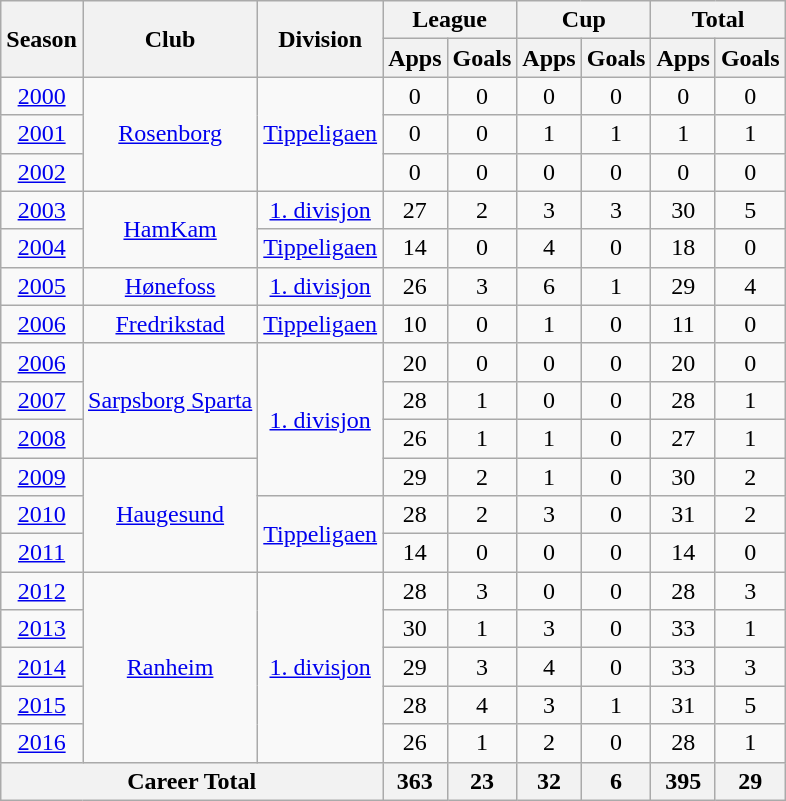<table class="wikitable" style="text-align: center;">
<tr>
<th rowspan="2">Season</th>
<th rowspan="2">Club</th>
<th rowspan="2">Division</th>
<th colspan="2">League</th>
<th colspan="2">Cup</th>
<th colspan="2">Total</th>
</tr>
<tr>
<th>Apps</th>
<th>Goals</th>
<th>Apps</th>
<th>Goals</th>
<th>Apps</th>
<th>Goals</th>
</tr>
<tr>
<td><a href='#'>2000</a></td>
<td rowspan="3" valign="center"><a href='#'>Rosenborg</a></td>
<td rowspan="3" valign="center"><a href='#'>Tippeligaen</a></td>
<td>0</td>
<td>0</td>
<td>0</td>
<td>0</td>
<td>0</td>
<td>0</td>
</tr>
<tr>
<td><a href='#'>2001</a></td>
<td>0</td>
<td>0</td>
<td>1</td>
<td>1</td>
<td>1</td>
<td>1</td>
</tr>
<tr>
<td><a href='#'>2002</a></td>
<td>0</td>
<td>0</td>
<td>0</td>
<td>0</td>
<td>0</td>
<td>0</td>
</tr>
<tr>
<td><a href='#'>2003</a></td>
<td rowspan="2" valign="center"><a href='#'>HamKam</a></td>
<td rowspan="1" valign="center"><a href='#'>1. divisjon</a></td>
<td>27</td>
<td>2</td>
<td>3</td>
<td>3</td>
<td>30</td>
<td>5</td>
</tr>
<tr>
<td><a href='#'>2004</a></td>
<td rowspan="1" valign="center"><a href='#'>Tippeligaen</a></td>
<td>14</td>
<td>0</td>
<td>4</td>
<td>0</td>
<td>18</td>
<td>0</td>
</tr>
<tr>
<td><a href='#'>2005</a></td>
<td rowspan="1" valign="center"><a href='#'>Hønefoss</a></td>
<td rowspan="1" valign="center"><a href='#'>1. divisjon</a></td>
<td>26</td>
<td>3</td>
<td>6</td>
<td>1</td>
<td>29</td>
<td>4</td>
</tr>
<tr>
<td><a href='#'>2006</a></td>
<td rowspan="1" valign="center"><a href='#'>Fredrikstad</a></td>
<td rowspan="1" valign="center"><a href='#'>Tippeligaen</a></td>
<td>10</td>
<td>0</td>
<td>1</td>
<td>0</td>
<td>11</td>
<td>0</td>
</tr>
<tr>
<td><a href='#'>2006</a></td>
<td rowspan="3" valign="center"><a href='#'>Sarpsborg Sparta</a></td>
<td rowspan="4" valign="center"><a href='#'>1. divisjon</a></td>
<td>20</td>
<td>0</td>
<td>0</td>
<td>0</td>
<td>20</td>
<td>0</td>
</tr>
<tr>
<td><a href='#'>2007</a></td>
<td>28</td>
<td>1</td>
<td>0</td>
<td>0</td>
<td>28</td>
<td>1</td>
</tr>
<tr>
<td><a href='#'>2008</a></td>
<td>26</td>
<td>1</td>
<td>1</td>
<td>0</td>
<td>27</td>
<td>1</td>
</tr>
<tr>
<td><a href='#'>2009</a></td>
<td rowspan="3" valign="center"><a href='#'>Haugesund</a></td>
<td>29</td>
<td>2</td>
<td>1</td>
<td>0</td>
<td>30</td>
<td>2</td>
</tr>
<tr>
<td><a href='#'>2010</a></td>
<td rowspan="2" valign="center"><a href='#'>Tippeligaen</a></td>
<td>28</td>
<td>2</td>
<td>3</td>
<td>0</td>
<td>31</td>
<td>2</td>
</tr>
<tr>
<td><a href='#'>2011</a></td>
<td>14</td>
<td>0</td>
<td>0</td>
<td>0</td>
<td>14</td>
<td>0</td>
</tr>
<tr>
<td><a href='#'>2012</a></td>
<td rowspan="5" valign="center"><a href='#'>Ranheim</a></td>
<td rowspan="5" valign="center"><a href='#'>1. divisjon</a></td>
<td>28</td>
<td>3</td>
<td>0</td>
<td>0</td>
<td>28</td>
<td>3</td>
</tr>
<tr>
<td><a href='#'>2013</a></td>
<td>30</td>
<td>1</td>
<td>3</td>
<td>0</td>
<td>33</td>
<td>1</td>
</tr>
<tr>
<td><a href='#'>2014</a></td>
<td>29</td>
<td>3</td>
<td>4</td>
<td>0</td>
<td>33</td>
<td>3</td>
</tr>
<tr>
<td><a href='#'>2015</a></td>
<td>28</td>
<td>4</td>
<td>3</td>
<td>1</td>
<td>31</td>
<td>5</td>
</tr>
<tr>
<td><a href='#'>2016</a></td>
<td>26</td>
<td>1</td>
<td>2</td>
<td>0</td>
<td>28</td>
<td>1</td>
</tr>
<tr>
<th colspan="3">Career Total</th>
<th>363</th>
<th>23</th>
<th>32</th>
<th>6</th>
<th>395</th>
<th>29</th>
</tr>
</table>
